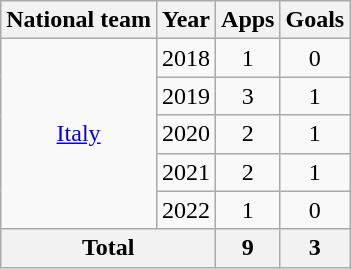<table class="wikitable" style="text-align:center">
<tr>
<th>National team</th>
<th>Year</th>
<th>Apps</th>
<th>Goals</th>
</tr>
<tr>
<td rowspan="5"><a href='#'>Italy</a></td>
<td>2018</td>
<td>1</td>
<td>0</td>
</tr>
<tr>
<td>2019</td>
<td>3</td>
<td>1</td>
</tr>
<tr>
<td>2020</td>
<td>2</td>
<td>1</td>
</tr>
<tr>
<td>2021</td>
<td>2</td>
<td>1</td>
</tr>
<tr>
<td>2022</td>
<td>1</td>
<td>0</td>
</tr>
<tr>
<th colspan="2">Total</th>
<th>9</th>
<th>3</th>
</tr>
</table>
